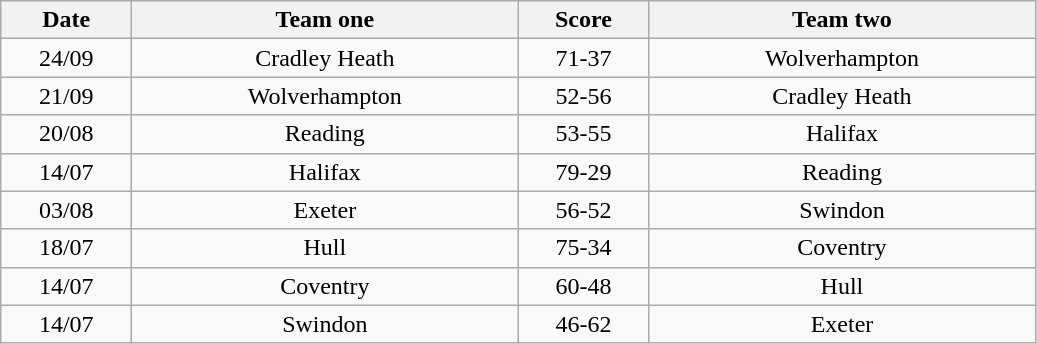<table class="wikitable" style="text-align: center">
<tr>
<th width=80>Date</th>
<th width=250>Team one</th>
<th width=80>Score</th>
<th width=250>Team two</th>
</tr>
<tr>
<td>24/09</td>
<td>Cradley Heath</td>
<td>71-37</td>
<td>Wolverhampton</td>
</tr>
<tr>
<td>21/09</td>
<td>Wolverhampton</td>
<td>52-56</td>
<td>Cradley Heath</td>
</tr>
<tr>
<td>20/08</td>
<td>Reading</td>
<td>53-55</td>
<td>Halifax</td>
</tr>
<tr>
<td>14/07</td>
<td>Halifax</td>
<td>79-29</td>
<td>Reading</td>
</tr>
<tr>
<td>03/08</td>
<td>Exeter</td>
<td>56-52</td>
<td>Swindon</td>
</tr>
<tr>
<td>18/07</td>
<td>Hull</td>
<td>75-34</td>
<td>Coventry</td>
</tr>
<tr>
<td>14/07</td>
<td>Coventry</td>
<td>60-48</td>
<td>Hull</td>
</tr>
<tr>
<td>14/07</td>
<td>Swindon</td>
<td>46-62</td>
<td>Exeter</td>
</tr>
</table>
